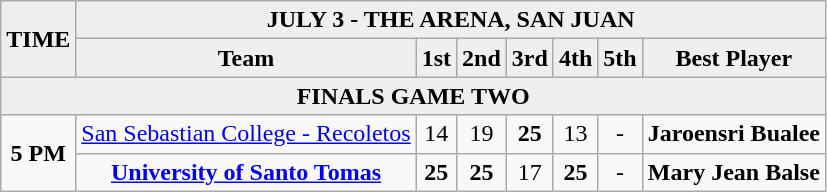<table class="wikitable" style="text-align: center">
<tr style="background:#efefef;">
<td rowspan=2><strong>TIME</strong></td>
<td colspan=7><strong>JULY 3 - THE ARENA, SAN JUAN</strong></td>
</tr>
<tr style="background:#efefef;">
<td><strong>Team</strong></td>
<td><strong>1st</strong></td>
<td><strong>2nd</strong></td>
<td><strong>3rd</strong></td>
<td><strong>4th</strong></td>
<td><strong>5th</strong></td>
<td><strong>Best Player</strong></td>
</tr>
<tr style="background:#efefef;">
<td colspan=8><strong>FINALS GAME TWO</strong></td>
</tr>
<tr>
<td rowspan=2><strong>5 PM</strong></td>
<td><a href='#'>San Sebastian College - Recoletos</a></td>
<td>14</td>
<td>19</td>
<td><strong>25</strong></td>
<td>13</td>
<td>-</td>
<td><strong>Jaroensri Bualee</strong></td>
</tr>
<tr>
<td><strong><a href='#'>University of Santo Tomas</a></strong></td>
<td><strong>25</strong></td>
<td><strong>25</strong></td>
<td>17</td>
<td><strong>25</strong></td>
<td>-</td>
<td><strong>Mary Jean Balse</strong></td>
</tr>
</table>
